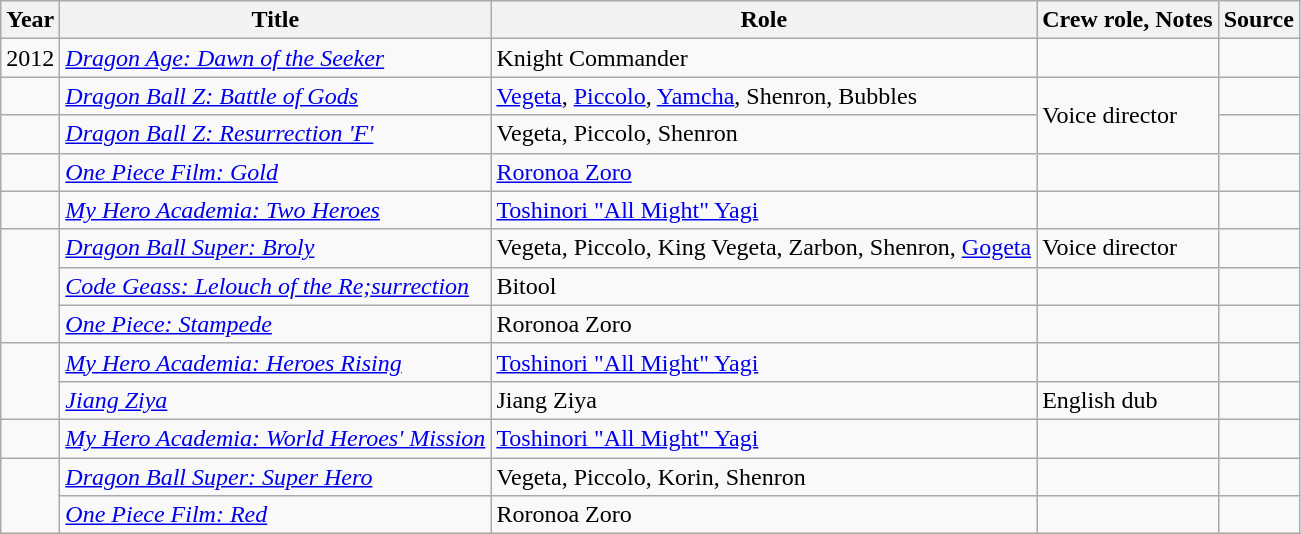<table class="wikitable sortable plainrowheaders">
<tr>
<th>Year</th>
<th>Title</th>
<th>Role</th>
<th class="unsortable">Crew role, Notes</th>
<th class="unsortable">Source</th>
</tr>
<tr>
<td>2012</td>
<td><em><a href='#'>Dragon Age: Dawn of the Seeker</a></em></td>
<td>Knight Commander</td>
<td></td>
<td></td>
</tr>
<tr>
<td></td>
<td><em><a href='#'>Dragon Ball Z: Battle of Gods</a></em></td>
<td><a href='#'>Vegeta</a>, <a href='#'>Piccolo</a>, <a href='#'>Yamcha</a>, Shenron, Bubbles</td>
<td rowspan="2">Voice director</td>
<td></td>
</tr>
<tr>
<td></td>
<td><em><a href='#'>Dragon Ball Z: Resurrection 'F'</a></em></td>
<td>Vegeta, Piccolo, Shenron</td>
<td></td>
</tr>
<tr>
<td></td>
<td><em><a href='#'>One Piece Film: Gold</a></em></td>
<td><a href='#'>Roronoa Zoro</a></td>
<td></td>
<td></td>
</tr>
<tr>
<td></td>
<td><em><a href='#'>My Hero Academia: Two Heroes</a></em></td>
<td><a href='#'>Toshinori "All Might" Yagi</a></td>
<td></td>
<td></td>
</tr>
<tr>
<td rowspan="3"></td>
<td><em><a href='#'>Dragon Ball Super: Broly</a></em></td>
<td>Vegeta, Piccolo, King Vegeta, Zarbon, Shenron, <a href='#'>Gogeta</a></td>
<td>Voice director</td>
<td></td>
</tr>
<tr>
<td><em><a href='#'>Code Geass: Lelouch of the Re;surrection</a></em></td>
<td>Bitool</td>
<td></td>
<td></td>
</tr>
<tr>
<td><em><a href='#'>One Piece: Stampede</a></em></td>
<td>Roronoa Zoro</td>
<td></td>
<td></td>
</tr>
<tr>
<td rowspan="2"></td>
<td><em><a href='#'>My Hero Academia: Heroes Rising</a></em></td>
<td><a href='#'>Toshinori "All Might" Yagi</a></td>
<td></td>
<td></td>
</tr>
<tr>
<td><a href='#'><em>Jiang Ziya</em></a></td>
<td>Jiang Ziya</td>
<td>English dub</td>
<td></td>
</tr>
<tr>
<td></td>
<td><em><a href='#'>My Hero Academia: World Heroes' Mission</a></em></td>
<td><a href='#'>Toshinori "All Might" Yagi</a></td>
<td></td>
<td></td>
</tr>
<tr>
<td rowspan="2"></td>
<td><em><a href='#'>Dragon Ball Super: Super Hero</a></em></td>
<td>Vegeta, Piccolo, Korin, Shenron</td>
<td></td>
<td></td>
</tr>
<tr>
<td><em><a href='#'>One Piece Film: Red</a></em></td>
<td>Roronoa Zoro</td>
<td></td>
<td></td>
</tr>
</table>
